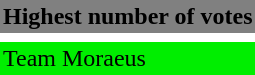<table cellpadding=2 cellspacing=6>
<tr bgcolor=#808080>
<td colspan="2" align="center"><strong>Highest number of votes</strong></td>
</tr>
<tr>
<td bgcolor="#green">Team Moraeus</td>
</tr>
</table>
